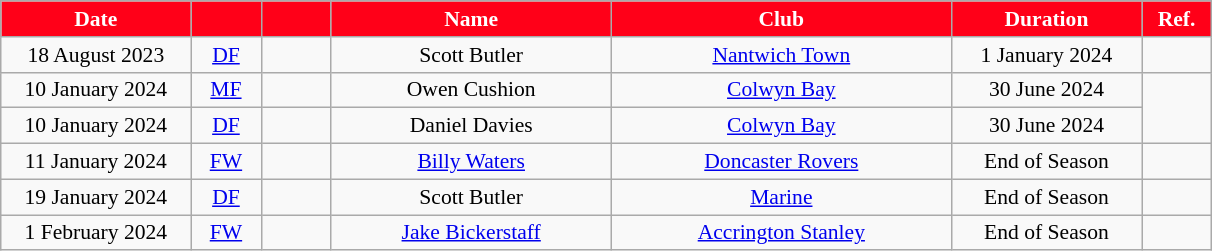<table class="wikitable" style="text-align:center; font-size:90%">
<tr>
<th style="background:#ff0018; color:#fff; width:120px;">Date</th>
<th style="background:#ff0018; color:#fff; width:40px;"></th>
<th style="background:#ff0018; color:#fff; width:40px;"></th>
<th style="background:#ff0018; color:#fff; width:180px;">Name</th>
<th style="background:#ff0018; color:#fff; width:220px;">Club</th>
<th style="background:#ff0018; color:#fff; width:120px;">Duration</th>
<th style="background:#ff0018; color:#fff; width:40px;">Ref.</th>
</tr>
<tr>
<td>18 August 2023</td>
<td><a href='#'>DF</a></td>
<td></td>
<td>Scott Butler</td>
<td> <a href='#'>Nantwich Town</a></td>
<td>1 January 2024</td>
<td></td>
</tr>
<tr>
<td>10 January 2024</td>
<td><a href='#'>MF</a></td>
<td></td>
<td>Owen Cushion</td>
<td> <a href='#'>Colwyn Bay</a></td>
<td>30 June 2024</td>
<td rowspan="2"></td>
</tr>
<tr>
<td>10 January 2024</td>
<td><a href='#'>DF</a></td>
<td></td>
<td>Daniel Davies</td>
<td> <a href='#'>Colwyn Bay</a></td>
<td>30 June 2024</td>
</tr>
<tr>
<td>11 January 2024</td>
<td><a href='#'>FW</a></td>
<td></td>
<td><a href='#'>Billy Waters</a></td>
<td> <a href='#'>Doncaster Rovers</a></td>
<td>End of Season</td>
<td></td>
</tr>
<tr>
<td>19 January 2024</td>
<td><a href='#'>DF</a></td>
<td></td>
<td>Scott Butler</td>
<td> <a href='#'>Marine</a></td>
<td>End of Season</td>
<td></td>
</tr>
<tr>
<td>1 February 2024</td>
<td><a href='#'>FW</a></td>
<td></td>
<td><a href='#'>Jake Bickerstaff</a></td>
<td> <a href='#'>Accrington Stanley</a></td>
<td>End of Season</td>
<td></td>
</tr>
</table>
